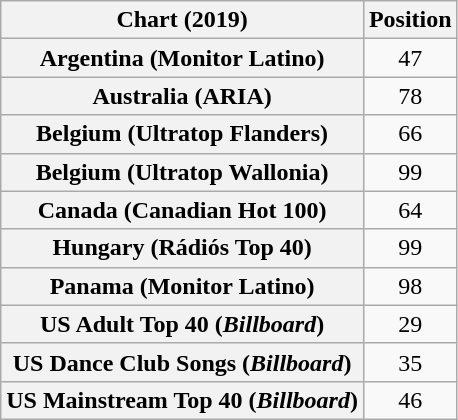<table class="wikitable sortable plainrowheaders" style="text-align:center">
<tr>
<th scope="col">Chart (2019)</th>
<th scope="col">Position</th>
</tr>
<tr>
<th scope="row">Argentina (Monitor Latino)</th>
<td>47</td>
</tr>
<tr>
<th scope="row">Australia (ARIA)</th>
<td>78</td>
</tr>
<tr>
<th scope="row">Belgium (Ultratop Flanders)</th>
<td>66</td>
</tr>
<tr>
<th scope="row">Belgium (Ultratop Wallonia)</th>
<td>99</td>
</tr>
<tr>
<th scope="row">Canada (Canadian Hot 100)</th>
<td>64</td>
</tr>
<tr>
<th scope="row">Hungary (Rádiós Top 40)</th>
<td>99</td>
</tr>
<tr>
<th scope="row">Panama (Monitor Latino)</th>
<td>98</td>
</tr>
<tr>
<th scope="row">US Adult Top 40 (<em>Billboard</em>)</th>
<td>29</td>
</tr>
<tr>
<th scope="row">US Dance Club Songs (<em>Billboard</em>)</th>
<td>35</td>
</tr>
<tr>
<th scope="row">US Mainstream Top 40 (<em>Billboard</em>)</th>
<td>46</td>
</tr>
</table>
